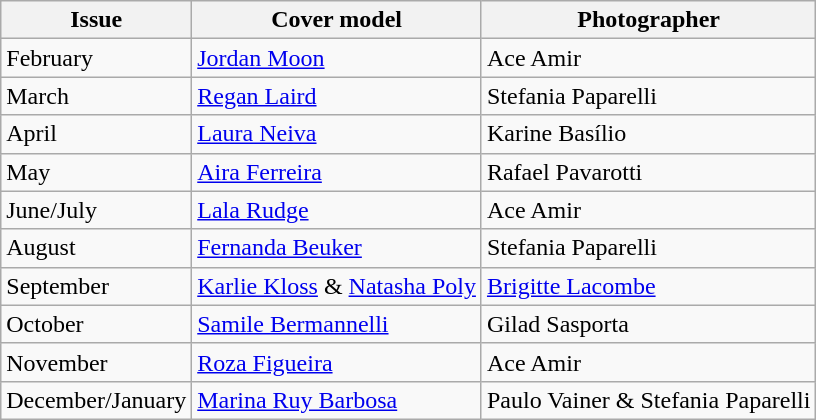<table class="sortable wikitable">
<tr>
<th>Issue</th>
<th>Cover model</th>
<th>Photographer</th>
</tr>
<tr>
<td>February</td>
<td><a href='#'>Jordan Moon</a></td>
<td>Ace Amir</td>
</tr>
<tr>
<td>March</td>
<td><a href='#'>Regan Laird</a></td>
<td>Stefania Paparelli</td>
</tr>
<tr>
<td>April</td>
<td><a href='#'>Laura Neiva</a></td>
<td>Karine Basílio</td>
</tr>
<tr>
<td>May</td>
<td><a href='#'>Aira Ferreira</a></td>
<td>Rafael Pavarotti</td>
</tr>
<tr>
<td>June/July</td>
<td><a href='#'>Lala Rudge</a></td>
<td>Ace Amir</td>
</tr>
<tr>
<td>August</td>
<td><a href='#'>Fernanda Beuker</a></td>
<td>Stefania Paparelli</td>
</tr>
<tr>
<td>September</td>
<td><a href='#'>Karlie Kloss</a> & <a href='#'>Natasha Poly</a></td>
<td><a href='#'>Brigitte Lacombe</a></td>
</tr>
<tr>
<td>October</td>
<td><a href='#'>Samile Bermannelli</a></td>
<td>Gilad Sasporta</td>
</tr>
<tr>
<td>November</td>
<td><a href='#'>Roza Figueira</a></td>
<td>Ace Amir</td>
</tr>
<tr>
<td>December/January</td>
<td><a href='#'>Marina Ruy Barbosa</a></td>
<td>Paulo Vainer & Stefania Paparelli</td>
</tr>
</table>
